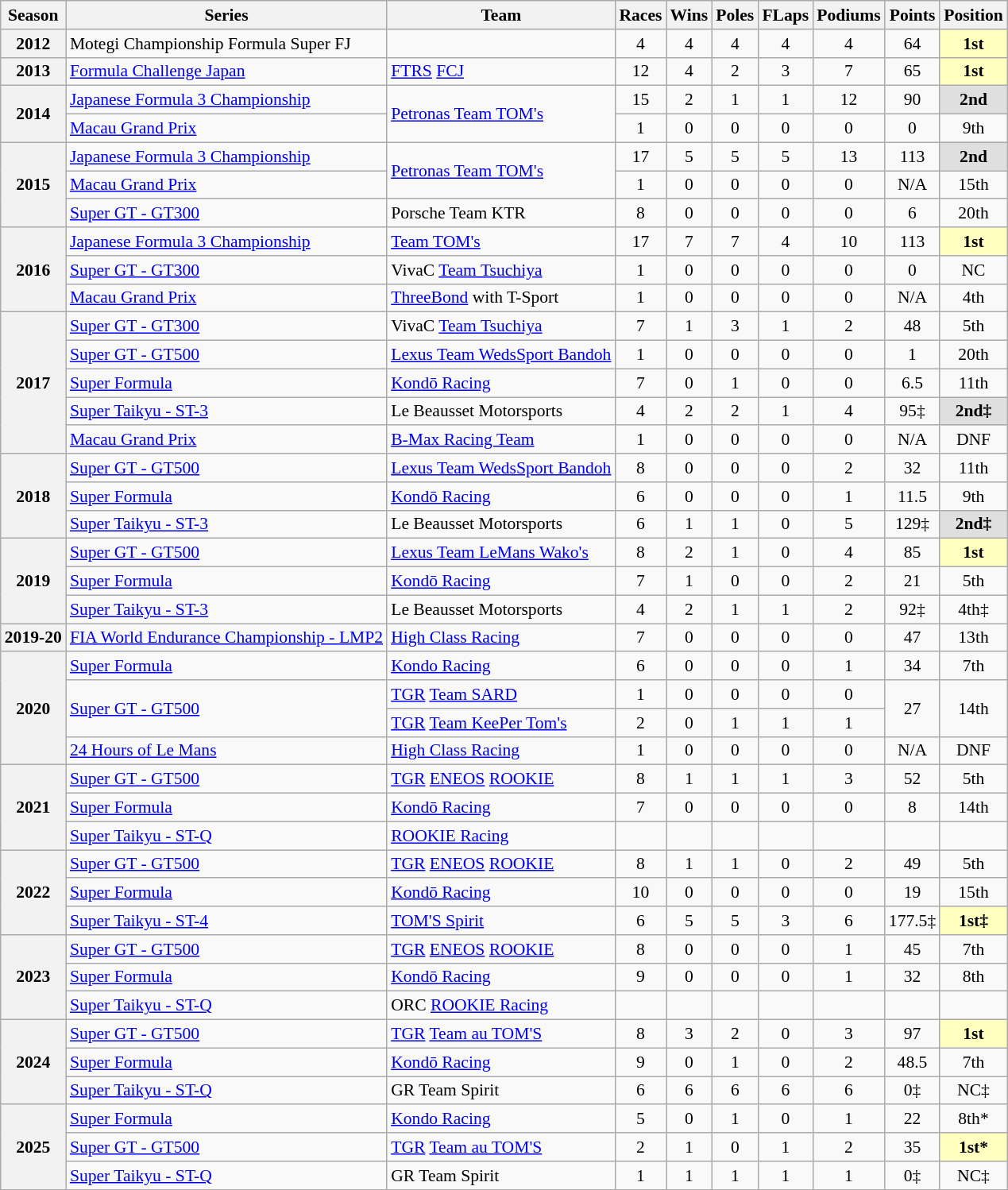<table class="wikitable" style="font-size: 90%; text-align:center">
<tr>
<th>Season</th>
<th>Series</th>
<th>Team</th>
<th>Races</th>
<th>Wins</th>
<th>Poles</th>
<th>FLaps</th>
<th>Podiums</th>
<th>Points</th>
<th>Position</th>
</tr>
<tr>
<th>2012</th>
<td align=left>Motegi Championship Formula Super FJ</td>
<td align=left></td>
<td>4</td>
<td>4</td>
<td>4</td>
<td>4</td>
<td>4</td>
<td>64</td>
<td style="background:#FFFFBF;"><strong>1st</strong></td>
</tr>
<tr>
<th>2013</th>
<td align=left><a href='#'>Formula Challenge Japan</a></td>
<td align=left><a href='#'>FTRS</a> <a href='#'>FCJ</a></td>
<td>12</td>
<td>4</td>
<td>2</td>
<td>3</td>
<td>7</td>
<td>65</td>
<td style="background:#FFFFBF;"><strong>1st</strong></td>
</tr>
<tr>
<th rowspan=2>2014</th>
<td align=left><a href='#'>Japanese Formula 3 Championship</a></td>
<td align=left rowspan=2><a href='#'>Petronas Team TOM's</a></td>
<td>15</td>
<td>2</td>
<td>1</td>
<td>1</td>
<td>12</td>
<td>90</td>
<td style="background:#DFDFDF;"><strong>2nd</strong></td>
</tr>
<tr>
<td align=left><a href='#'>Macau Grand Prix</a></td>
<td>1</td>
<td>0</td>
<td>0</td>
<td>0</td>
<td>0</td>
<td>0</td>
<td>9th</td>
</tr>
<tr>
<th rowspan=3>2015</th>
<td align=left><a href='#'>Japanese Formula 3 Championship</a></td>
<td align=left rowspan=2><a href='#'>Petronas Team TOM's</a></td>
<td>17</td>
<td>5</td>
<td>5</td>
<td>5</td>
<td>13</td>
<td>113</td>
<td style="background:#DFDFDF;"><strong>2nd</strong></td>
</tr>
<tr>
<td align=left><a href='#'>Macau Grand Prix</a></td>
<td>1</td>
<td>0</td>
<td>0</td>
<td>0</td>
<td>0</td>
<td>N/A</td>
<td>15th</td>
</tr>
<tr>
<td align=left><a href='#'>Super GT - GT300</a></td>
<td align=left>Porsche Team KTR</td>
<td>8</td>
<td>0</td>
<td>0</td>
<td>0</td>
<td>0</td>
<td>6</td>
<td>20th</td>
</tr>
<tr>
<th rowspan=3>2016</th>
<td align=left><a href='#'>Japanese Formula 3 Championship</a></td>
<td align=left><a href='#'>Team TOM's</a></td>
<td>17</td>
<td>7</td>
<td>7</td>
<td>4</td>
<td>10</td>
<td>113</td>
<td style="background:#FFFFBF;"><strong>1st</strong></td>
</tr>
<tr>
<td align=left><a href='#'>Super GT - GT300</a></td>
<td align=left>VivaC <a href='#'>Team Tsuchiya</a></td>
<td>1</td>
<td>0</td>
<td>0</td>
<td>0</td>
<td>0</td>
<td>0</td>
<td>NC</td>
</tr>
<tr>
<td align=left><a href='#'>Macau Grand Prix</a></td>
<td align=left><a href='#'>ThreeBond</a> with T-Sport</td>
<td>1</td>
<td>0</td>
<td>0</td>
<td>0</td>
<td>0</td>
<td>N/A</td>
<td>4th</td>
</tr>
<tr>
<th rowspan="5">2017</th>
<td align=left><a href='#'>Super GT - GT300</a></td>
<td align=left>VivaC <a href='#'>Team Tsuchiya</a></td>
<td>7</td>
<td>1</td>
<td>3</td>
<td>1</td>
<td>2</td>
<td>48</td>
<td>5th</td>
</tr>
<tr>
<td align=left><a href='#'>Super GT - GT500</a></td>
<td align=left><a href='#'>Lexus Team WedsSport Bandoh</a></td>
<td>1</td>
<td>0</td>
<td>0</td>
<td>0</td>
<td>0</td>
<td>1</td>
<td>20th</td>
</tr>
<tr>
<td align=left><a href='#'>Super Formula</a></td>
<td align=left><a href='#'>Kondō Racing</a></td>
<td>7</td>
<td>0</td>
<td>1</td>
<td>0</td>
<td>0</td>
<td>6.5</td>
<td>11th</td>
</tr>
<tr>
<td align=left><a href='#'>Super Taikyu - ST-3</a></td>
<td align=left>Le Beausset Motorsports</td>
<td>4</td>
<td>2</td>
<td>2</td>
<td>1</td>
<td>4</td>
<td>95‡</td>
<td style="background:#DFDFDF;"><strong>2nd‡</strong></td>
</tr>
<tr>
<td align=left><a href='#'>Macau Grand Prix</a></td>
<td align=left><a href='#'>B-Max Racing Team</a></td>
<td>1</td>
<td>0</td>
<td>0</td>
<td>0</td>
<td>0</td>
<td>N/A</td>
<td>DNF</td>
</tr>
<tr>
<th rowspan="3">2018</th>
<td align=left><a href='#'>Super GT - GT500</a></td>
<td align=left><a href='#'>Lexus Team WedsSport Bandoh</a></td>
<td>8</td>
<td>0</td>
<td>0</td>
<td>0</td>
<td>2</td>
<td>32</td>
<td>11th</td>
</tr>
<tr>
<td align=left><a href='#'>Super Formula</a></td>
<td align=left><a href='#'>Kondō Racing</a></td>
<td>6</td>
<td>0</td>
<td>0</td>
<td>0</td>
<td>1</td>
<td>11.5</td>
<td>9th</td>
</tr>
<tr>
<td align=left><a href='#'>Super Taikyu - ST-3</a></td>
<td align=left>Le Beausset Motorsports</td>
<td>6</td>
<td>1</td>
<td>1</td>
<td>0</td>
<td>5</td>
<td>129‡</td>
<td style="background:#DFDFDF;"><strong>2nd‡</strong></td>
</tr>
<tr>
<th rowspan="3">2019</th>
<td align=left><a href='#'>Super GT - GT500</a></td>
<td align=left nowrap><a href='#'>Lexus Team LeMans Wako's</a></td>
<td>8</td>
<td>2</td>
<td>1</td>
<td>0</td>
<td>4</td>
<td>85</td>
<td style="background:#FFFFBF;"><strong>1st</strong></td>
</tr>
<tr>
<td align=left><a href='#'>Super Formula</a></td>
<td align=left><a href='#'>Kondō Racing</a></td>
<td>7</td>
<td>1</td>
<td>0</td>
<td>0</td>
<td>2</td>
<td>21</td>
<td>5th</td>
</tr>
<tr>
<td align=left><a href='#'>Super Taikyu - ST-3</a></td>
<td align=left>Le Beausset Motorsports</td>
<td>4</td>
<td>2</td>
<td>1</td>
<td>1</td>
<td>2</td>
<td>92‡</td>
<td>4th‡</td>
</tr>
<tr>
<th nowrap>2019-20</th>
<td align=left nowrap><a href='#'>FIA World Endurance Championship - LMP2</a></td>
<td align=left><a href='#'>High Class Racing</a></td>
<td>7</td>
<td>0</td>
<td>0</td>
<td>0</td>
<td>0</td>
<td>47</td>
<td>13th</td>
</tr>
<tr>
<th rowspan=4>2020</th>
<td align=left><a href='#'>Super Formula</a></td>
<td align=left><a href='#'>Kondo Racing</a></td>
<td>6</td>
<td>0</td>
<td>0</td>
<td>0</td>
<td>1</td>
<td>34</td>
<td>7th</td>
</tr>
<tr>
<td align=left rowspan=2><a href='#'>Super GT - GT500</a></td>
<td align=left><a href='#'>TGR</a> <a href='#'>Team SARD</a></td>
<td>1</td>
<td>0</td>
<td>0</td>
<td>0</td>
<td>0</td>
<td rowspan=2>27</td>
<td rowspan=2>14th</td>
</tr>
<tr>
<td align=left><a href='#'>TGR</a> <a href='#'>Team KeePer Tom's</a></td>
<td>2</td>
<td>0</td>
<td>1</td>
<td>1</td>
<td>1</td>
</tr>
<tr>
<td align=left><a href='#'>24 Hours of Le Mans</a></td>
<td align=left><a href='#'>High Class Racing</a></td>
<td>1</td>
<td>0</td>
<td>0</td>
<td>0</td>
<td>0</td>
<td>N/A</td>
<td>DNF</td>
</tr>
<tr>
<th rowspan="3">2021</th>
<td align=left><a href='#'>Super GT - GT500</a></td>
<td align=left><a href='#'>TGR</a> <a href='#'>ENEOS</a> <a href='#'>ROOKIE</a></td>
<td>8</td>
<td>1</td>
<td>1</td>
<td>1</td>
<td>3</td>
<td>52</td>
<td>5th</td>
</tr>
<tr>
<td align=left><a href='#'>Super Formula</a></td>
<td align=left><a href='#'>Kondō Racing</a></td>
<td>7</td>
<td>0</td>
<td>0</td>
<td>0</td>
<td>0</td>
<td>8</td>
<td>14th</td>
</tr>
<tr>
<td align=left><a href='#'>Super Taikyu - ST-Q</a></td>
<td align=left><a href='#'>ROOKIE Racing</a></td>
<td></td>
<td></td>
<td></td>
<td></td>
<td></td>
<td></td>
<td></td>
</tr>
<tr>
<th rowspan="3">2022</th>
<td align="left"><a href='#'>Super GT - GT500</a></td>
<td align="left"><a href='#'>TGR</a> <a href='#'>ENEOS</a> <a href='#'>ROOKIE</a></td>
<td>8</td>
<td>1</td>
<td>1</td>
<td>0</td>
<td>2</td>
<td>49</td>
<td>5th</td>
</tr>
<tr>
<td align="left"><a href='#'>Super Formula</a></td>
<td align="left"><a href='#'>Kondō Racing</a></td>
<td>10</td>
<td>0</td>
<td>0</td>
<td>0</td>
<td>0</td>
<td>19</td>
<td>15th</td>
</tr>
<tr>
<td align=left><a href='#'>Super Taikyu - ST-4</a></td>
<td align=left><a href='#'>TOM'S Spirit</a></td>
<td>6</td>
<td>5</td>
<td>5</td>
<td>3</td>
<td>6</td>
<td>177.5‡</td>
<td style="background:#FFFFBF"><strong>1st‡</strong></td>
</tr>
<tr>
<th rowspan="3">2023</th>
<td align="left"><a href='#'>Super GT - GT500</a></td>
<td align="left"><a href='#'>TGR</a> <a href='#'>ENEOS</a> <a href='#'>ROOKIE</a></td>
<td>8</td>
<td>0</td>
<td>0</td>
<td>0</td>
<td>1</td>
<td>45</td>
<td>7th</td>
</tr>
<tr>
<td align="left"><a href='#'>Super Formula</a></td>
<td align="left"><a href='#'>Kondō Racing</a></td>
<td>9</td>
<td>0</td>
<td>0</td>
<td>0</td>
<td>1</td>
<td>32</td>
<td>8th</td>
</tr>
<tr>
<td align=left><a href='#'>Super Taikyu - ST-Q</a></td>
<td align=left>ORC <a href='#'>ROOKIE Racing</a></td>
<td></td>
<td></td>
<td></td>
<td></td>
<td></td>
<td></td>
<td></td>
</tr>
<tr>
<th rowspan="3">2024</th>
<td align="left"><a href='#'>Super GT - GT500</a></td>
<td align="left"><a href='#'>TGR</a> <a href='#'>Team au TOM'S</a></td>
<td>8</td>
<td>3</td>
<td>2</td>
<td>0</td>
<td>3</td>
<td>97</td>
<td style="background:#FFFFBF;"><strong>1st</strong></td>
</tr>
<tr>
<td align="left"><a href='#'>Super Formula</a></td>
<td align="left"><a href='#'>Kondō Racing</a></td>
<td>9</td>
<td>0</td>
<td>1</td>
<td>0</td>
<td>2</td>
<td>48.5</td>
<td>7th</td>
</tr>
<tr>
<td align=left><a href='#'>Super Taikyu - ST-Q</a></td>
<td align=left>GR Team Spirit</td>
<td>6</td>
<td>6</td>
<td>6</td>
<td>6</td>
<td>6</td>
<td>0‡</td>
<td>NC‡</td>
</tr>
<tr>
<th rowspan="3">2025</th>
<td align="left"><a href='#'>Super Formula</a></td>
<td align="left"><a href='#'>Kondo Racing</a></td>
<td>5</td>
<td>0</td>
<td>1</td>
<td>0</td>
<td>1</td>
<td>22</td>
<td>8th*</td>
</tr>
<tr>
<td align="left"><a href='#'>Super GT - GT500</a></td>
<td align="left"><a href='#'>TGR</a> <a href='#'>Team au TOM'S</a></td>
<td>2</td>
<td>1</td>
<td>0</td>
<td>1</td>
<td>2</td>
<td>35</td>
<td style="background:#FFFFBF;"><strong>1st*</strong></td>
</tr>
<tr>
<td align=left><a href='#'>Super Taikyu - ST-Q</a></td>
<td align=left>GR Team Spirit</td>
<td>1</td>
<td>1</td>
<td>1</td>
<td>1</td>
<td>1</td>
<td>0‡</td>
<td>NC‡</td>
</tr>
</table>
